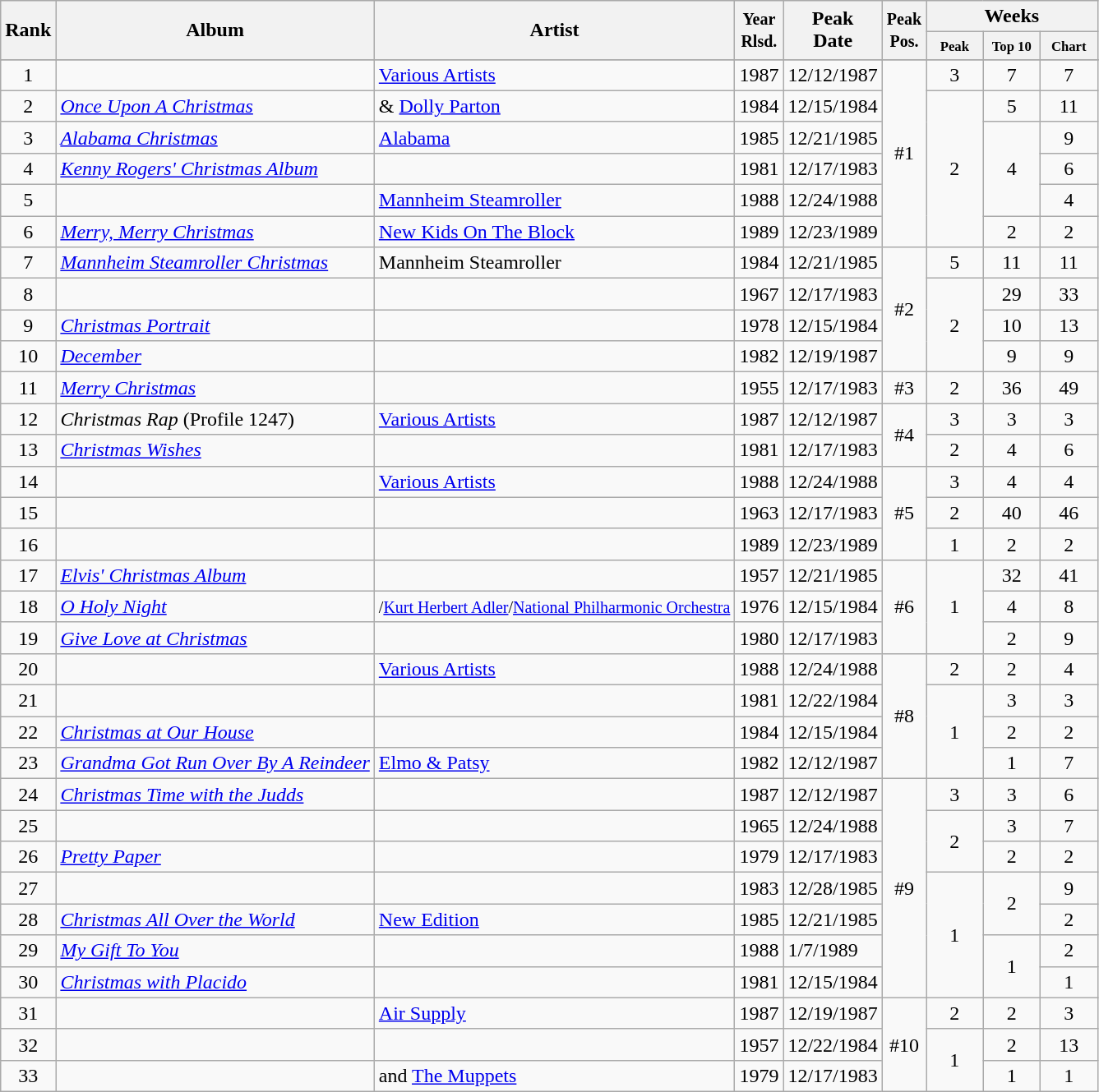<table class="wikitable sortable plainrowheaders">
<tr>
<th rowspan="2">Rank</th>
<th rowspan="2">Album</th>
<th rowspan="2">Artist</th>
<th rowspan="2"><small>Year<br> Rlsd.</small></th>
<th rowspan="2">Peak<br> Date</th>
<th rowspan="2"><small>Peak<br> Pos.</small></th>
<th colspan="3">Weeks</th>
</tr>
<tr style="font-size:smaller;">
<th width="40"><small>Peak</small></th>
<th width="40"><small>Top 10</small></th>
<th width="40"><small>Chart</small></th>
</tr>
<tr style="font-size:larger;">
</tr>
<tr>
<td align="center">1</td>
<td><em></em></td>
<td><a href='#'>Various Artists</a></td>
<td align="center">1987</td>
<td>12/12/1987</td>
<td rowspan="6" align="center">#1</td>
<td align="center">3</td>
<td align="center">7</td>
<td align="center">7</td>
</tr>
<tr>
<td align="center">2</td>
<td><em><a href='#'>Once Upon A Christmas</a></em></td>
<td> & <a href='#'>Dolly Parton</a></td>
<td align="center">1984</td>
<td>12/15/1984</td>
<td rowspan="5" align="center">2</td>
<td align="center">5</td>
<td align="center">11</td>
</tr>
<tr>
<td align="center">3</td>
<td><em><a href='#'>Alabama Christmas</a></em></td>
<td><a href='#'>Alabama</a></td>
<td align="center">1985</td>
<td>12/21/1985</td>
<td rowspan="3" align="center">4</td>
<td align="center">9</td>
</tr>
<tr>
<td align="center">4</td>
<td><em><a href='#'>Kenny Rogers' Christmas Album</a></em></td>
<td></td>
<td align="center">1981</td>
<td>12/17/1983</td>
<td align="center">6</td>
</tr>
<tr>
<td align="center">5</td>
<td><em></em></td>
<td><a href='#'>Mannheim Steamroller</a></td>
<td align="center">1988</td>
<td>12/24/1988</td>
<td align="center">4</td>
</tr>
<tr>
<td align="center">6</td>
<td><em><a href='#'>Merry, Merry Christmas</a></em></td>
<td><a href='#'>New Kids On The Block</a></td>
<td align="center">1989</td>
<td>12/23/1989</td>
<td align="center">2</td>
<td align="center">2</td>
</tr>
<tr>
<td align="center">7</td>
<td><em><a href='#'>Mannheim Steamroller Christmas</a></em></td>
<td>Mannheim Steamroller</td>
<td align="center">1984</td>
<td>12/21/1985</td>
<td rowspan="4" align="center">#2</td>
<td align="center">5</td>
<td align="center">11</td>
<td align="center">11</td>
</tr>
<tr>
<td align="center">8</td>
<td><em></em></td>
<td></td>
<td align="center">1967</td>
<td>12/17/1983</td>
<td rowspan="3" align="center">2</td>
<td align="center">29</td>
<td align="center">33</td>
</tr>
<tr>
<td align="center">9</td>
<td><em><a href='#'>Christmas Portrait</a></em></td>
<td></td>
<td align="center">1978</td>
<td>12/15/1984</td>
<td align="center">10</td>
<td align="center">13</td>
</tr>
<tr>
<td align="center">10</td>
<td><em><a href='#'>December</a></em></td>
<td></td>
<td align="center">1982</td>
<td>12/19/1987</td>
<td align="center">9</td>
<td align="center">9</td>
</tr>
<tr>
<td align="center">11</td>
<td><em><a href='#'>Merry Christmas</a></em></td>
<td></td>
<td align="center">1955</td>
<td>12/17/1983</td>
<td align="center">#3</td>
<td align="center">2</td>
<td align="center">36</td>
<td align="center">49</td>
</tr>
<tr>
<td align="center">12</td>
<td><em>Christmas Rap</em> (Profile 1247)</td>
<td><a href='#'>Various Artists</a></td>
<td align="center">1987</td>
<td>12/12/1987</td>
<td rowspan="2" align="center">#4</td>
<td align="center">3</td>
<td align="center">3</td>
<td align="center">3</td>
</tr>
<tr>
<td align="center">13</td>
<td><em><a href='#'>Christmas Wishes</a></em></td>
<td></td>
<td align="center">1981</td>
<td>12/17/1983</td>
<td align="center">2</td>
<td align="center">4</td>
<td align="center">6</td>
</tr>
<tr>
<td align="center">14</td>
<td><em></em> </td>
<td><a href='#'>Various Artists</a></td>
<td align="center">1988</td>
<td>12/24/1988</td>
<td rowspan="3" align="center">#5</td>
<td align="center">3</td>
<td align="center">4</td>
<td align="center">4</td>
</tr>
<tr>
<td align="center">15</td>
<td><em></em></td>
<td></td>
<td align="center">1963</td>
<td>12/17/1983</td>
<td align="center">2</td>
<td align="center">40</td>
<td align="center">46</td>
</tr>
<tr>
<td align="center">16</td>
<td><em></em></td>
<td></td>
<td align="center">1989</td>
<td>12/23/1989</td>
<td align="center">1</td>
<td align="center">2</td>
<td align="center">2</td>
</tr>
<tr>
<td align="center">17</td>
<td><em><a href='#'>Elvis' Christmas Album</a></em></td>
<td></td>
<td align="center">1957</td>
<td>12/21/1985</td>
<td rowspan="3" align="center">#6</td>
<td rowspan="3" align="center">1</td>
<td align="center">32</td>
<td align="center">41</td>
</tr>
<tr>
<td align="center">18</td>
<td><em><a href='#'>O Holy Night</a></em> </td>
<td><small>/<a href='#'>Kurt Herbert Adler</a>/<a href='#'>National Philharmonic Orchestra</a></small></td>
<td align="center">1976</td>
<td>12/15/1984</td>
<td align="center">4</td>
<td align="center">8</td>
</tr>
<tr>
<td align="center">19</td>
<td><em><a href='#'>Give Love at Christmas</a></em></td>
<td></td>
<td align="center">1980</td>
<td>12/17/1983</td>
<td align="center">2</td>
<td align="center">9</td>
</tr>
<tr>
<td align="center">20</td>
<td><em></em> </td>
<td><a href='#'>Various Artists</a></td>
<td align="center">1988</td>
<td>12/24/1988</td>
<td rowspan="4" align="center">#8</td>
<td align="center">2</td>
<td align="center">2</td>
<td align="center">4</td>
</tr>
<tr>
<td align="center">21</td>
<td><em></em></td>
<td></td>
<td align="center">1981</td>
<td>12/22/1984</td>
<td rowspan="3" align="center">1</td>
<td align="center">3</td>
<td align="center">3</td>
</tr>
<tr>
<td align="center">22</td>
<td><em><a href='#'>Christmas at Our House</a></em></td>
<td></td>
<td align="center">1984</td>
<td>12/15/1984</td>
<td align="center">2</td>
<td align="center">2</td>
</tr>
<tr>
<td align="center">23</td>
<td><em><a href='#'>Grandma Got Run Over By A Reindeer</a></em> </td>
<td><a href='#'>Elmo & Patsy</a></td>
<td align="center">1982</td>
<td>12/12/1987</td>
<td align="center">1</td>
<td align="center">7</td>
</tr>
<tr>
<td align="center">24</td>
<td><em><a href='#'>Christmas Time with the Judds</a></em></td>
<td></td>
<td align="center">1987</td>
<td>12/12/1987</td>
<td rowspan="7" align="center">#9</td>
<td align="center">3</td>
<td align="center">3</td>
<td align="center">6</td>
</tr>
<tr>
<td align="center">25</td>
<td><em></em></td>
<td></td>
<td align="center">1965</td>
<td>12/24/1988</td>
<td rowspan="2" align="center">2</td>
<td align="center">3</td>
<td align="center">7</td>
</tr>
<tr>
<td align="center">26</td>
<td><em><a href='#'>Pretty Paper</a></em></td>
<td></td>
<td align="center">1979</td>
<td>12/17/1983</td>
<td align="center">2</td>
<td align="center">2</td>
</tr>
<tr>
<td align="center">27</td>
<td><em></em></td>
<td></td>
<td align="center">1983</td>
<td>12/28/1985</td>
<td rowspan="4" align="center">1</td>
<td rowspan="2" align="center">2</td>
<td align="center">9</td>
</tr>
<tr>
<td align="center">28</td>
<td><em><a href='#'>Christmas All Over the World</a></em></td>
<td><a href='#'>New Edition</a></td>
<td align="center">1985</td>
<td>12/21/1985</td>
<td align="center">2</td>
</tr>
<tr>
<td align="center">29</td>
<td><em><a href='#'>My Gift To You</a></em></td>
<td></td>
<td align="center">1988</td>
<td>1/7/1989</td>
<td rowspan="2" align="center">1</td>
<td align="center">2</td>
</tr>
<tr>
<td align="center">30</td>
<td><em><a href='#'>Christmas with Placido</a></em> </td>
<td></td>
<td align="center">1981</td>
<td>12/15/1984</td>
<td align="center">1</td>
</tr>
<tr>
<td align="center">31</td>
<td><em></em></td>
<td><a href='#'>Air Supply</a></td>
<td align="center">1987</td>
<td>12/19/1987</td>
<td rowspan="3" align="center">#10</td>
<td align="center">2</td>
<td align="center">2</td>
<td align="center">3</td>
</tr>
<tr>
<td align="center">32</td>
<td><em></em></td>
<td></td>
<td align="center">1957</td>
<td>12/22/1984</td>
<td rowspan="2" align="center">1</td>
<td align="center">2</td>
<td align="center">13</td>
</tr>
<tr>
<td align="center">33</td>
<td><em></em></td>
<td> and <a href='#'>The Muppets</a></td>
<td align="center">1979</td>
<td>12/17/1983</td>
<td align="center">1</td>
<td align="center">1</td>
</tr>
</table>
